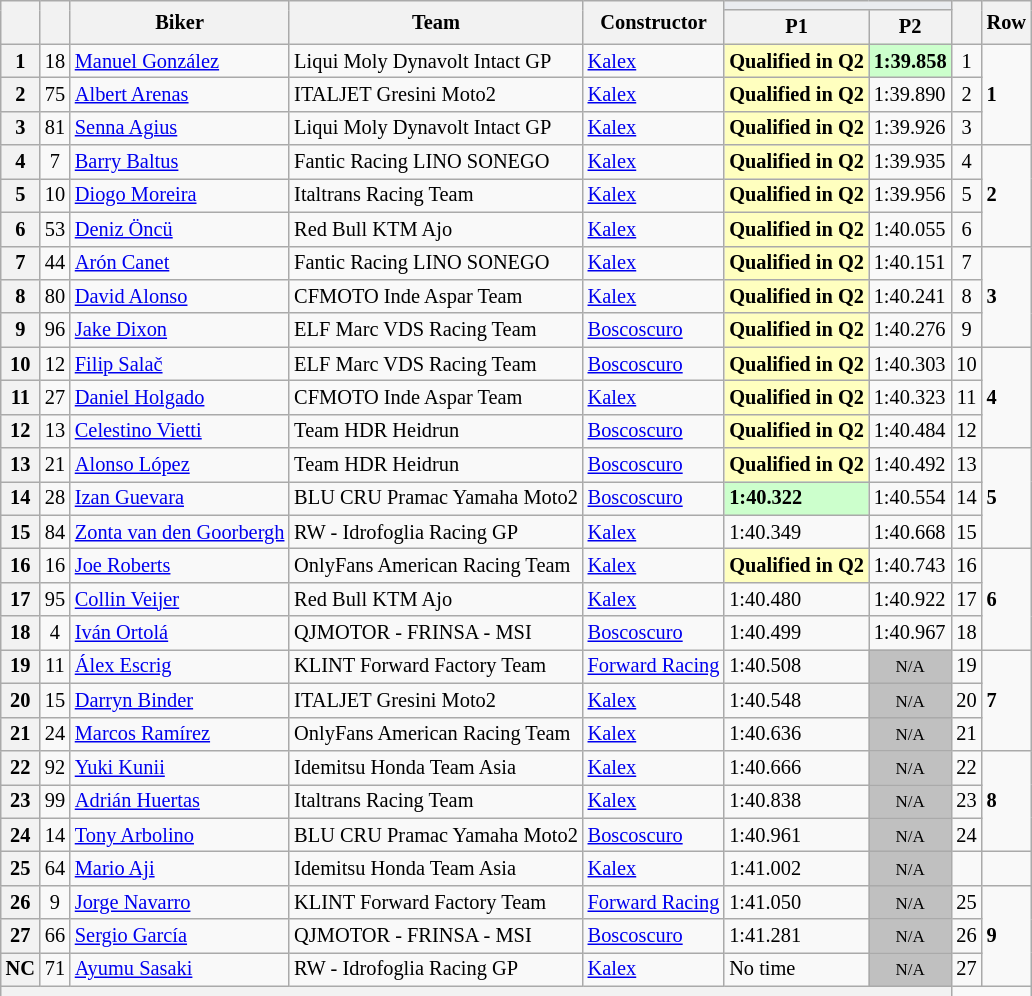<table class="wikitable sortable" style="font-size: 85%;">
<tr>
<th rowspan="2"></th>
<th rowspan="2"></th>
<th rowspan="2">Biker</th>
<th rowspan="2">Team</th>
<th rowspan="2">Constructor</th>
<th colspan="2" style="background:#eaecf0; text-align:center;"></th>
<th rowspan="2"></th>
<th rowspan="2">Row</th>
</tr>
<tr>
<th scope="col">P1</th>
<th scope="col">P2</th>
</tr>
<tr>
<th scope="row">1</th>
<td align="center">18</td>
<td> <a href='#'>Manuel González</a></td>
<td>Liqui Moly Dynavolt Intact GP</td>
<td><a href='#'>Kalex</a></td>
<td style="background:#ffffbf;"><strong>Qualified in Q2</strong></td>
<td style="background:#ccffcc;"><strong>1:39.858</strong></td>
<td align="center">1</td>
<td rowspan="3"><strong>1</strong></td>
</tr>
<tr>
<th scope="row">2</th>
<td align="center">75</td>
<td> <a href='#'>Albert Arenas</a></td>
<td>ITALJET Gresini Moto2</td>
<td><a href='#'>Kalex</a></td>
<td style="background:#ffffbf;"><strong>Qualified in Q2</strong></td>
<td>1:39.890</td>
<td align="center">2</td>
</tr>
<tr>
<th scope="row">3</th>
<td align="center">81</td>
<td> <a href='#'>Senna Agius</a></td>
<td>Liqui Moly Dynavolt Intact GP</td>
<td><a href='#'>Kalex</a></td>
<td style="background:#ffffbf;"><strong>Qualified in Q2</strong></td>
<td>1:39.926</td>
<td align="center">3</td>
</tr>
<tr>
<th scope="row">4</th>
<td align="center">7</td>
<td> <a href='#'>Barry Baltus</a></td>
<td>Fantic Racing LINO SONEGO</td>
<td><a href='#'>Kalex</a></td>
<td style="background:#ffffbf;"><strong>Qualified in Q2</strong></td>
<td>1:39.935</td>
<td align="center">4</td>
<td rowspan="3"><strong>2</strong></td>
</tr>
<tr>
<th scope="row">5</th>
<td align="center">10</td>
<td> <a href='#'>Diogo Moreira</a></td>
<td>Italtrans Racing Team</td>
<td><a href='#'>Kalex</a></td>
<td style="background:#ffffbf;"><strong>Qualified in Q2</strong></td>
<td>1:39.956</td>
<td align="center">5</td>
</tr>
<tr>
<th scope="row">6</th>
<td align="center">53</td>
<td> <a href='#'>Deniz Öncü</a></td>
<td>Red Bull KTM Ajo</td>
<td><a href='#'>Kalex</a></td>
<td style="background:#ffffbf;"><strong>Qualified in Q2</strong></td>
<td>1:40.055</td>
<td align="center">6</td>
</tr>
<tr>
<th scope="row">7</th>
<td align="center">44</td>
<td> <a href='#'>Arón Canet</a></td>
<td>Fantic Racing LINO SONEGO</td>
<td><a href='#'>Kalex</a></td>
<td style="background:#ffffbf;"><strong>Qualified in Q2</strong></td>
<td>1:40.151</td>
<td align="center">7</td>
<td rowspan="3"><strong>3</strong></td>
</tr>
<tr>
<th scope="row">8</th>
<td align="center">80</td>
<td> <a href='#'>David Alonso</a></td>
<td>CFMOTO Inde Aspar Team</td>
<td><a href='#'>Kalex</a></td>
<td style="background:#ffffbf;"><strong>Qualified in Q2</strong></td>
<td>1:40.241</td>
<td align="center">8</td>
</tr>
<tr>
<th scope="row">9</th>
<td align="center">96</td>
<td> <a href='#'>Jake Dixon</a></td>
<td>ELF Marc VDS Racing Team</td>
<td><a href='#'>Boscoscuro</a></td>
<td style="background:#ffffbf;"><strong>Qualified in Q2</strong></td>
<td>1:40.276</td>
<td align="center">9</td>
</tr>
<tr>
<th scope="row">10</th>
<td align="center">12</td>
<td> <a href='#'>Filip Salač</a></td>
<td>ELF Marc VDS Racing Team</td>
<td><a href='#'>Boscoscuro</a></td>
<td style="background:#ffffbf;"><strong>Qualified in Q2</strong></td>
<td>1:40.303</td>
<td align="center">10</td>
<td rowspan="3"><strong>4</strong></td>
</tr>
<tr>
<th scope="row">11</th>
<td align="center">27</td>
<td> <a href='#'>Daniel Holgado</a></td>
<td>CFMOTO Inde Aspar Team</td>
<td><a href='#'>Kalex</a></td>
<td style="background:#ffffbf;"><strong>Qualified in Q2</strong></td>
<td>1:40.323</td>
<td align="center">11</td>
</tr>
<tr>
<th scope="row">12</th>
<td align="center">13</td>
<td> <a href='#'>Celestino Vietti</a></td>
<td>Team HDR Heidrun</td>
<td><a href='#'>Boscoscuro</a></td>
<td style="background:#ffffbf;"><strong>Qualified in Q2</strong></td>
<td>1:40.484</td>
<td align="center">12</td>
</tr>
<tr>
<th scope="row">13</th>
<td align="center">21</td>
<td> <a href='#'>Alonso López</a></td>
<td>Team HDR Heidrun</td>
<td><a href='#'>Boscoscuro</a></td>
<td style="background:#ffffbf;"><strong>Qualified in Q2</strong></td>
<td>1:40.492</td>
<td align="center">13</td>
<td rowspan="3"><strong>5</strong></td>
</tr>
<tr>
<th scope="row">14</th>
<td align="center">28</td>
<td> <a href='#'>Izan Guevara</a></td>
<td>BLU CRU Pramac Yamaha Moto2</td>
<td><a href='#'>Boscoscuro</a></td>
<td style="background:#ccffcc;"><strong>1:40.322</strong></td>
<td>1:40.554</td>
<td align="center">14</td>
</tr>
<tr>
<th scope="row">15</th>
<td align="center">84</td>
<td> <a href='#'>Zonta van den Goorbergh</a></td>
<td>RW - Idrofoglia Racing GP</td>
<td><a href='#'>Kalex</a></td>
<td>1:40.349</td>
<td>1:40.668</td>
<td align="center">15</td>
</tr>
<tr>
<th scope="row">16</th>
<td align="center">16</td>
<td> <a href='#'>Joe Roberts</a></td>
<td>OnlyFans American Racing Team</td>
<td><a href='#'>Kalex</a></td>
<td style="background:#ffffbf;"><strong>Qualified in Q2</strong></td>
<td>1:40.743</td>
<td align="center">16</td>
<td rowspan="3"><strong>6</strong></td>
</tr>
<tr>
<th scope="row">17</th>
<td align="center">95</td>
<td> <a href='#'>Collin Veijer</a></td>
<td>Red Bull KTM Ajo</td>
<td><a href='#'>Kalex</a></td>
<td>1:40.480</td>
<td>1:40.922</td>
<td align="center">17</td>
</tr>
<tr>
<th scope="row">18</th>
<td align="center">4</td>
<td> <a href='#'>Iván Ortolá</a></td>
<td>QJMOTOR - FRINSA - MSI</td>
<td><a href='#'>Boscoscuro</a></td>
<td>1:40.499</td>
<td>1:40.967</td>
<td align="center">18</td>
</tr>
<tr>
<th scope="row">19</th>
<td align="center">11</td>
<td> <a href='#'>Álex Escrig</a></td>
<td>KLINT Forward Factory Team</td>
<td><a href='#'>Forward Racing</a></td>
<td>1:40.508</td>
<td style="background: silver" align="center" data-sort-value="22"><small>N/A</small></td>
<td align="center">19</td>
<td rowspan="3"><strong>7</strong></td>
</tr>
<tr>
<th scope="row">20</th>
<td align="center">15</td>
<td> <a href='#'>Darryn Binder</a></td>
<td>ITALJET Gresini Moto2</td>
<td><a href='#'>Kalex</a></td>
<td>1:40.548</td>
<td style="background: silver" align="center" data-sort-value="22"><small>N/A</small></td>
<td align="center">20</td>
</tr>
<tr>
<th scope="row">21</th>
<td align="center">24</td>
<td> <a href='#'>Marcos Ramírez</a></td>
<td>OnlyFans American Racing Team</td>
<td><a href='#'>Kalex</a></td>
<td>1:40.636</td>
<td style="background: silver" align="center" data-sort-value="22"><small>N/A</small></td>
<td align="center">21</td>
</tr>
<tr>
<th scope="row">22</th>
<td align="center">92</td>
<td> <a href='#'>Yuki Kunii</a></td>
<td>Idemitsu Honda Team Asia</td>
<td><a href='#'>Kalex</a></td>
<td>1:40.666</td>
<td style="background: silver" align="center" data-sort-value="22"><small>N/A</small></td>
<td align="center">22</td>
<td rowspan="3"><strong>8</strong></td>
</tr>
<tr>
<th scope="row">23</th>
<td align="center">99</td>
<td> <a href='#'>Adrián Huertas</a></td>
<td>Italtrans Racing Team</td>
<td><a href='#'>Kalex</a></td>
<td>1:40.838</td>
<td style="background: silver" align="center" data-sort-value="22"><small>N/A</small></td>
<td align="center">23</td>
</tr>
<tr>
<th scope="row">24</th>
<td align="center">14</td>
<td> <a href='#'>Tony Arbolino</a></td>
<td>BLU CRU Pramac Yamaha Moto2</td>
<td><a href='#'>Boscoscuro</a></td>
<td>1:40.961</td>
<td style="background: silver" align="center" data-sort-value="22"><small>N/A</small></td>
<td align="center">24</td>
</tr>
<tr>
<th scope="row">25</th>
<td align="center">64</td>
<td> <a href='#'>Mario Aji</a></td>
<td>Idemitsu Honda Team Asia</td>
<td><a href='#'>Kalex</a></td>
<td>1:41.002</td>
<td style="background: silver" align="center" data-sort-value="22"><small>N/A</small></td>
<td align="center"></td>
</tr>
<tr>
<th scope="row">26</th>
<td align="center">9</td>
<td> <a href='#'>Jorge Navarro</a></td>
<td>KLINT Forward Factory Team</td>
<td><a href='#'>Forward Racing</a></td>
<td>1:41.050</td>
<td style="background: silver" align="center" data-sort-value="22"><small>N/A</small></td>
<td align="center">25</td>
<td rowspan="3"><strong>9</strong></td>
</tr>
<tr>
<th scope="row">27</th>
<td align="center">66</td>
<td> <a href='#'>Sergio García</a></td>
<td>QJMOTOR - FRINSA - MSI</td>
<td><a href='#'>Boscoscuro</a></td>
<td>1:41.281</td>
<td style="background: silver" align="center" data-sort-value="22"><small>N/A</small></td>
<td align="center">26</td>
</tr>
<tr>
<th scope="row">NC</th>
<td align="center">71</td>
<td> <a href='#'>Ayumu Sasaki</a></td>
<td>RW - Idrofoglia Racing GP</td>
<td><a href='#'>Kalex</a></td>
<td>No time</td>
<td style="background: silver" align="center" data-sort-value="22"><small>N/A</small></td>
<td align="center">27</td>
</tr>
<tr>
<th colspan="7"></th>
</tr>
</table>
